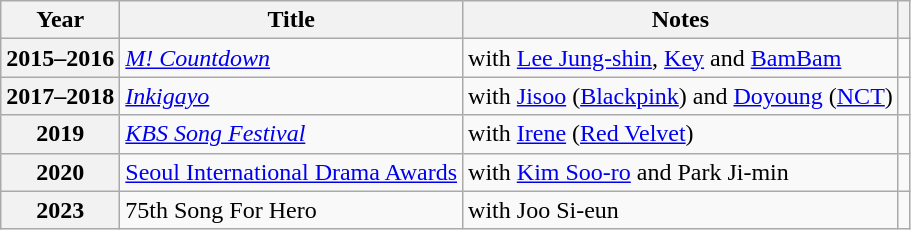<table class="wikitable plainrowheaders sortable">
<tr>
<th scope="col">Year</th>
<th scope="col">Title</th>
<th scope="col">Notes</th>
<th scope="col" class="unsortable"></th>
</tr>
<tr>
<th scope="row">2015–2016</th>
<td><em><a href='#'>M! Countdown</a></em></td>
<td>with <a href='#'>Lee Jung-shin</a>, <a href='#'>Key</a> and <a href='#'>BamBam</a></td>
<td></td>
</tr>
<tr>
<th scope="row">2017–2018</th>
<td><em><a href='#'>Inkigayo</a></em></td>
<td>with <a href='#'>Jisoo</a> (<a href='#'>Blackpink</a>) and <a href='#'>Doyoung</a> (<a href='#'>NCT</a>)</td>
<td></td>
</tr>
<tr>
<th scope="row">2019</th>
<td><em><a href='#'>KBS Song Festival</a></em></td>
<td>with <a href='#'>Irene</a> (<a href='#'>Red Velvet</a>)</td>
<td></td>
</tr>
<tr>
<th scope="row">2020</th>
<td><a href='#'>Seoul International Drama Awards</a></td>
<td>with <a href='#'>Kim Soo-ro</a> and Park Ji-min</td>
<td></td>
</tr>
<tr>
<th scope="row">2023</th>
<td>75th Song For Hero </td>
<td>with Joo Si-eun</td>
<td></td>
</tr>
</table>
